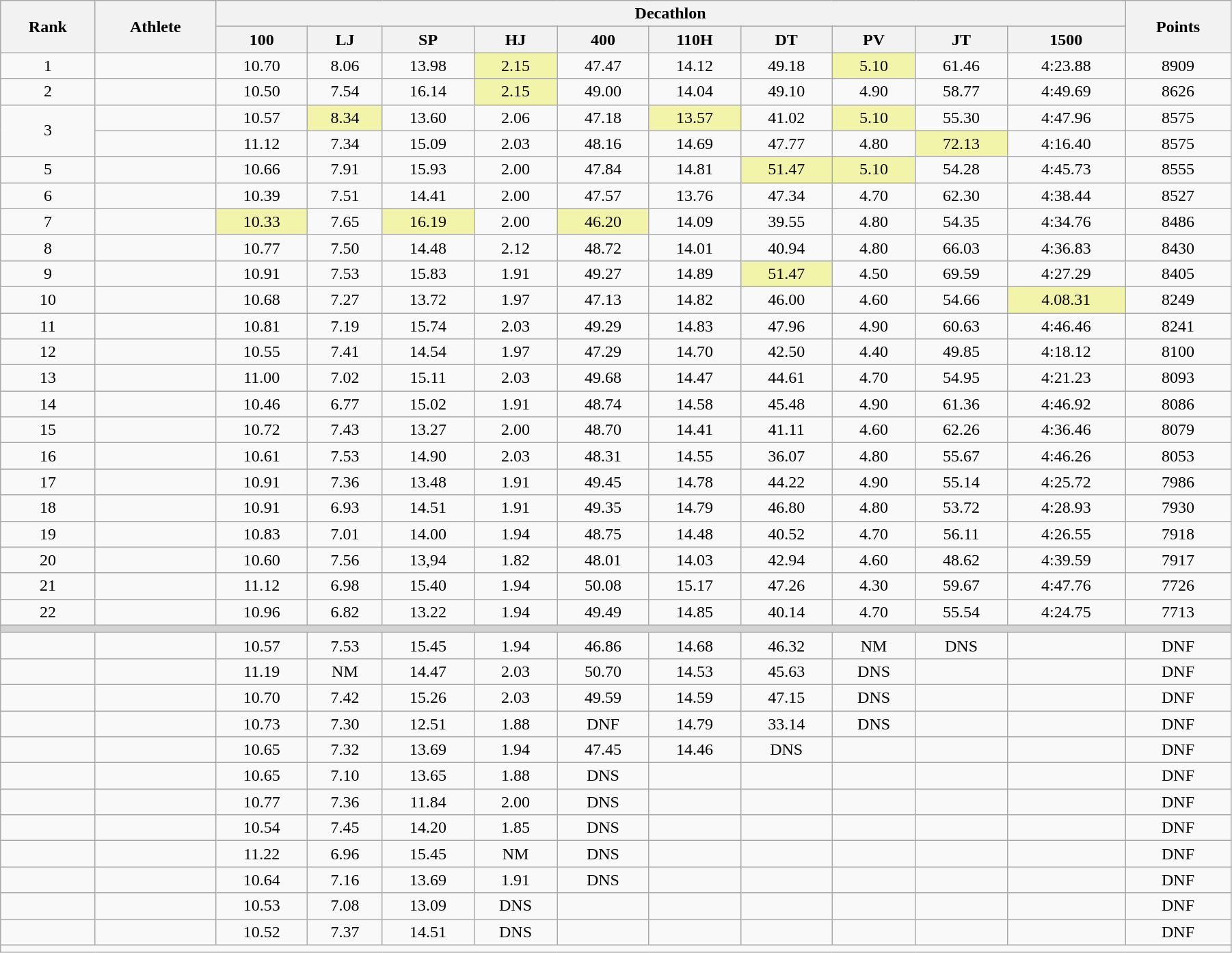<table width="95%" class="wikitable sortable" style=" text-align:center; font-size:100%;">
<tr>
<th rowspan="2">Rank</th>
<th rowspan="2" class=unsortable>Athlete</th>
<th colspan="10">Decathlon</th>
<th rowspan="2">Points</th>
</tr>
<tr>
<th>100</th>
<th>LJ</th>
<th>SP</th>
<th>HJ</th>
<th>400</th>
<th>110H</th>
<th>DT</th>
<th>PV</th>
<th>JT</th>
<th>1500</th>
</tr>
<tr>
<td>1</td>
<td align="left"></td>
<td>10.70</td>
<td>8.06</td>
<td>13.98</td>
<td bgcolor="#f2f5a9">2.15</td>
<td>47.47</td>
<td>14.12</td>
<td>49.18</td>
<td bgcolor="#f2f5a9">5.10</td>
<td>61.46</td>
<td>4:23.88</td>
<td>8909  </td>
</tr>
<tr>
<td>2</td>
<td align="left"></td>
<td>10.50</td>
<td>7.54</td>
<td>16.14</td>
<td bgcolor="#f2f5a9">2.15</td>
<td>49.00</td>
<td>14.04</td>
<td>49.10</td>
<td>4.90</td>
<td>58.77</td>
<td>4:49.69</td>
<td>8626 </td>
</tr>
<tr>
<td rowspan="2">3</td>
<td align="left"></td>
<td>10.57</td>
<td bgcolor="#f2f5a9">8.34</td>
<td>13.60</td>
<td>2.06</td>
<td>47.18</td>
<td bgcolor="#f2f5a9">13.57</td>
<td>41.02</td>
<td bgcolor="#f2f5a9">5.10</td>
<td>55.30</td>
<td>4:47.96</td>
<td>8575 </td>
</tr>
<tr>
<td align="left"></td>
<td>11.12</td>
<td>7.34</td>
<td>15.09</td>
<td>2.03</td>
<td>48.16</td>
<td>14.69</td>
<td>47.77</td>
<td>4.80</td>
<td bgcolor="#f2f5a9">72.13</td>
<td>4:16.40</td>
<td>8575 </td>
</tr>
<tr>
<td>5</td>
<td align="left"></td>
<td>10.66</td>
<td>7.91</td>
<td>15.93</td>
<td>2.00</td>
<td>47.84</td>
<td>14.81</td>
<td bgcolor="#f2f5a9">51.47</td>
<td bgcolor="#f2f5a9">5.10</td>
<td>54.28</td>
<td>4:45.73</td>
<td>8555 </td>
</tr>
<tr>
<td>6</td>
<td align="left"></td>
<td>10.39</td>
<td>7.51</td>
<td>14.41</td>
<td>2.00</td>
<td>47.57</td>
<td>13.76</td>
<td>47.34</td>
<td>4.70</td>
<td>62.30</td>
<td>4:38.44</td>
<td>8527 </td>
</tr>
<tr>
<td>7</td>
<td align="left"></td>
<td bgcolor="#f2f5a9">10.33</td>
<td>7.65</td>
<td bgcolor="#f2f5a9">16.19</td>
<td>2.00</td>
<td bgcolor="#f2f5a9">46.20</td>
<td>14.09</td>
<td>39.55</td>
<td>4.80</td>
<td>54.35</td>
<td>4:34.76</td>
<td>8486 </td>
</tr>
<tr>
<td>8</td>
<td align="left"></td>
<td>10.77</td>
<td>7.50</td>
<td>14.48</td>
<td>2.12</td>
<td>48.72</td>
<td>14.01</td>
<td>40.94</td>
<td>4.80</td>
<td>66.03</td>
<td>4:36.83</td>
<td>8430 </td>
</tr>
<tr>
<td>9</td>
<td align="left"></td>
<td>10.91</td>
<td>7.53</td>
<td>15.83</td>
<td>1.91</td>
<td>49.27</td>
<td>14.89</td>
<td bgcolor="#f2f5a9">51.47</td>
<td>4.50</td>
<td>69.59</td>
<td>4:27.29</td>
<td>8405 </td>
</tr>
<tr>
<td>10</td>
<td align="left"></td>
<td>10.68</td>
<td>7.27</td>
<td>13.72</td>
<td>1.97</td>
<td>47.13</td>
<td>14.82</td>
<td>46.00</td>
<td>4.60</td>
<td>54.66</td>
<td bgcolor="#f2f5a9">4.08.31</td>
<td>8249 </td>
</tr>
<tr>
<td>11</td>
<td align="left"></td>
<td>10.81</td>
<td>7.19</td>
<td>15.74</td>
<td>2.03</td>
<td>49.29</td>
<td>14.83</td>
<td>47.96</td>
<td>4.90</td>
<td>60.63</td>
<td>4:46.46</td>
<td>8241 </td>
</tr>
<tr>
<td>12</td>
<td align="left"></td>
<td>10.55</td>
<td>7.41</td>
<td>14.54</td>
<td>1.97</td>
<td>47.29</td>
<td>14.70</td>
<td>42.50</td>
<td>4.40</td>
<td>49.85</td>
<td>4:18.12</td>
<td>8100 </td>
</tr>
<tr>
<td>13</td>
<td align="left"></td>
<td>11.00</td>
<td>7.02</td>
<td>15.11</td>
<td>2.03</td>
<td>49.68</td>
<td>14.47</td>
<td>44.61</td>
<td>4.70</td>
<td>54.95</td>
<td>4:21.23</td>
<td>8093 </td>
</tr>
<tr>
<td>14</td>
<td align="left"></td>
<td>10.46</td>
<td>6.77</td>
<td>15.02</td>
<td>1.91</td>
<td>48.74</td>
<td>14.58</td>
<td>45.48</td>
<td>4.90</td>
<td>61.36</td>
<td>4:46.92</td>
<td>8086 </td>
</tr>
<tr>
<td>15</td>
<td align="left"></td>
<td>10.72</td>
<td>7.43</td>
<td>13.27</td>
<td>2.00</td>
<td>48.70</td>
<td>14.41</td>
<td>41.11</td>
<td>4.60</td>
<td>62.26</td>
<td>4:36.46</td>
<td>8079 </td>
</tr>
<tr>
<td>16</td>
<td align="left"></td>
<td>10.61</td>
<td>7.53</td>
<td>14.90</td>
<td>2.03</td>
<td>48.31</td>
<td>14.55</td>
<td>36.07</td>
<td>4.80</td>
<td>55.67</td>
<td>4:46.26</td>
<td>8053 </td>
</tr>
<tr>
<td>17</td>
<td align="left"></td>
<td>10.91</td>
<td>7.36</td>
<td>13.48</td>
<td>1.91</td>
<td>49.45</td>
<td>14.78</td>
<td>44.22</td>
<td>4.90</td>
<td>55.14</td>
<td>4:25.72</td>
<td>7986 </td>
</tr>
<tr>
<td>18</td>
<td align="left"></td>
<td>10.91</td>
<td>6.93</td>
<td>14.51</td>
<td>1.91</td>
<td>49.35</td>
<td>14.79</td>
<td>46.80</td>
<td>4.80</td>
<td>53.72</td>
<td>4:28.93</td>
<td>7930 </td>
</tr>
<tr>
<td>19</td>
<td align="left"></td>
<td>10.83</td>
<td>7.01</td>
<td>14.00</td>
<td>1.94</td>
<td>48.75</td>
<td>14.48</td>
<td>40.52</td>
<td>4.70</td>
<td>56.11</td>
<td>4:26.55</td>
<td>7918 </td>
</tr>
<tr>
<td>20</td>
<td align="left"></td>
<td>10.60</td>
<td>7.56</td>
<td>13,94</td>
<td>1.82</td>
<td>48.01</td>
<td>14.03</td>
<td>42.94</td>
<td>4.60</td>
<td>48.62</td>
<td>4:39.59</td>
<td>7917 </td>
</tr>
<tr>
<td>21</td>
<td align="left"></td>
<td>11.12</td>
<td>6.98</td>
<td>15.40</td>
<td>1.94</td>
<td>50.08</td>
<td>15.17</td>
<td>47.26</td>
<td>4.30</td>
<td>59.67</td>
<td>4:47.76</td>
<td>7726 </td>
</tr>
<tr>
<td>22</td>
<td align="left"></td>
<td>10.96</td>
<td>6.82</td>
<td>13.22</td>
<td>1.94</td>
<td>49.49</td>
<td>14.85</td>
<td>40.14</td>
<td>4.70</td>
<td>55.54</td>
<td>4:24.75</td>
<td>7713 </td>
</tr>
<tr>
<td bgcolor="lightgray" colspan="13"></td>
</tr>
<tr>
<td></td>
<td align="left"></td>
<td>10.57</td>
<td>7.53</td>
<td>15.45</td>
<td>1.94</td>
<td>46.86</td>
<td>14.68</td>
<td>46.32</td>
<td>NM</td>
<td>DNS</td>
<td></td>
<td>DNF</td>
</tr>
<tr>
<td></td>
<td align="left"></td>
<td>11.19</td>
<td>NM</td>
<td>14.47</td>
<td>2.03</td>
<td>50.70</td>
<td>14.53</td>
<td>45.63</td>
<td>DNS</td>
<td></td>
<td></td>
<td>DNF</td>
</tr>
<tr>
<td></td>
<td align="left"></td>
<td>10.70</td>
<td>7.42</td>
<td>15.26</td>
<td>2.03</td>
<td>49.59</td>
<td>14.59</td>
<td>47.15</td>
<td>DNS</td>
<td></td>
<td></td>
<td>DNF</td>
</tr>
<tr>
<td></td>
<td align="left"></td>
<td>10.73</td>
<td>7.30</td>
<td>12.51</td>
<td>1.88</td>
<td>DNF</td>
<td>14.79</td>
<td>33.14</td>
<td>DNS</td>
<td></td>
<td></td>
<td>DNF</td>
</tr>
<tr>
<td></td>
<td align="left"></td>
<td>10.65</td>
<td>7.32</td>
<td>13.69</td>
<td>1.94</td>
<td>47.45</td>
<td>14.46</td>
<td>DNS</td>
<td></td>
<td></td>
<td></td>
<td>DNF</td>
</tr>
<tr>
<td></td>
<td align="left"></td>
<td>10.65</td>
<td>7.10</td>
<td>13.65</td>
<td>1.88</td>
<td>DNS</td>
<td></td>
<td></td>
<td></td>
<td></td>
<td></td>
<td>DNF</td>
</tr>
<tr>
<td></td>
<td align="left"></td>
<td>10.77</td>
<td>7.36</td>
<td>11.84</td>
<td>2.00</td>
<td>DNS</td>
<td></td>
<td></td>
<td></td>
<td></td>
<td></td>
<td>DNF</td>
</tr>
<tr>
<td></td>
<td align="left"></td>
<td>10.54</td>
<td>7.45</td>
<td>14.20</td>
<td>1.85</td>
<td>DNS</td>
<td></td>
<td></td>
<td></td>
<td></td>
<td></td>
<td>DNF</td>
</tr>
<tr>
<td></td>
<td align="left"></td>
<td>11.22</td>
<td>6.96</td>
<td>15.45</td>
<td>NM</td>
<td>DNS</td>
<td></td>
<td></td>
<td></td>
<td></td>
<td></td>
<td>DNF</td>
</tr>
<tr>
<td></td>
<td align="left"></td>
<td>10.64</td>
<td>7.16</td>
<td>13.69</td>
<td>1.91</td>
<td>DNS</td>
<td></td>
<td></td>
<td></td>
<td></td>
<td></td>
<td>DNF</td>
</tr>
<tr>
<td></td>
<td align="left"></td>
<td>10.53</td>
<td>7.08</td>
<td>13.09</td>
<td>DNS</td>
<td></td>
<td></td>
<td></td>
<td></td>
<td></td>
<td></td>
<td>DNF</td>
</tr>
<tr>
<td></td>
<td align="left"></td>
<td>10.52</td>
<td>7.37</td>
<td>14.51</td>
<td>DNS</td>
<td></td>
<td></td>
<td></td>
<td></td>
<td></td>
<td></td>
<td>DNF</td>
</tr>
<tr>
<td colspan="13"></td>
</tr>
</table>
